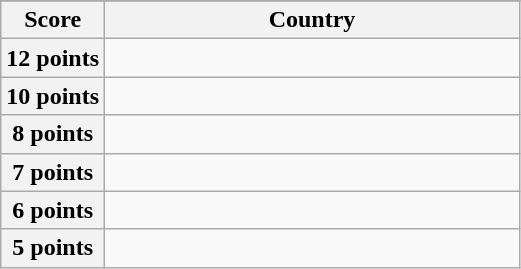<table class="wikitable">
<tr>
</tr>
<tr>
<th scope="col" width="20%">Score</th>
<th scope="col">Country</th>
</tr>
<tr>
<th scope="row">12 points</th>
<td></td>
</tr>
<tr>
<th scope="row">10 points</th>
<td></td>
</tr>
<tr>
<th scope="row">8 points</th>
<td></td>
</tr>
<tr>
<th scope="row">7 points</th>
<td></td>
</tr>
<tr>
<th scope="row">6 points</th>
<td></td>
</tr>
<tr>
<th scope="row">5 points</th>
<td></td>
</tr>
</table>
